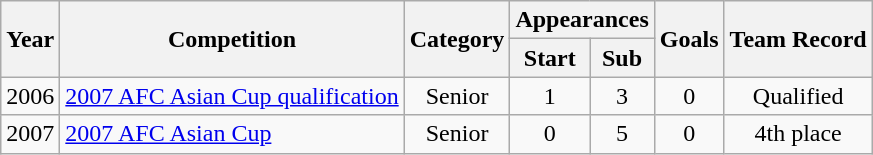<table class="wikitable" style="text-align: center;">
<tr>
<th rowspan="2">Year</th>
<th rowspan="2">Competition</th>
<th rowspan="2">Category</th>
<th colspan="2">Appearances</th>
<th rowspan="2">Goals</th>
<th rowspan="2">Team Record</th>
</tr>
<tr>
<th>Start</th>
<th>Sub</th>
</tr>
<tr>
<td>2006</td>
<td align="left"><a href='#'>2007 AFC Asian Cup qualification</a></td>
<td>Senior</td>
<td>1</td>
<td>3</td>
<td>0</td>
<td>Qualified</td>
</tr>
<tr>
<td>2007</td>
<td align="left"><a href='#'>2007 AFC Asian Cup</a></td>
<td>Senior</td>
<td>0</td>
<td>5</td>
<td>0</td>
<td>4th place</td>
</tr>
</table>
